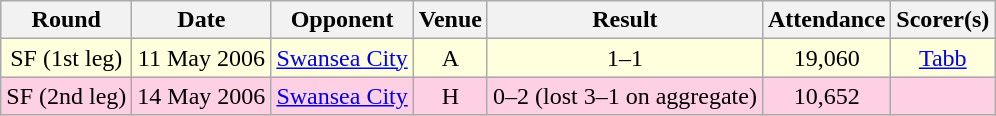<table style="text-align:center;" class="wikitable sortable">
<tr>
<th>Round</th>
<th>Date</th>
<th>Opponent</th>
<th>Venue</th>
<th>Result</th>
<th>Attendance</th>
<th>Scorer(s)</th>
</tr>
<tr style="background:#ffd;">
<td>SF (1st leg)</td>
<td>11 May 2006</td>
<td><a href='#'>Swansea City</a></td>
<td>A</td>
<td>1–1</td>
<td>19,060</td>
<td><a href='#'>Tabb</a></td>
</tr>
<tr style="background:#ffd0e3;">
<td>SF (2nd leg)</td>
<td>14 May 2006</td>
<td><a href='#'>Swansea City</a></td>
<td>H</td>
<td>0–2 (lost 3–1 on aggregate)</td>
<td>10,652</td>
<td></td>
</tr>
</table>
